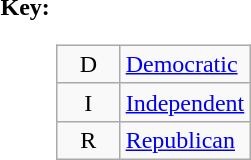<table>
<tr valign=top>
<th>Key:</th>
<td><br><table class=wikitable>
<tr>
<td align=center width=35px >D</td>
<td><a href='#'>Democratic</a></td>
</tr>
<tr>
<td align=center width=35px >I</td>
<td><a href='#'>Independent</a></td>
</tr>
<tr>
<td align=center width=35px >R</td>
<td><a href='#'>Republican</a></td>
</tr>
</table>
</td>
</tr>
</table>
